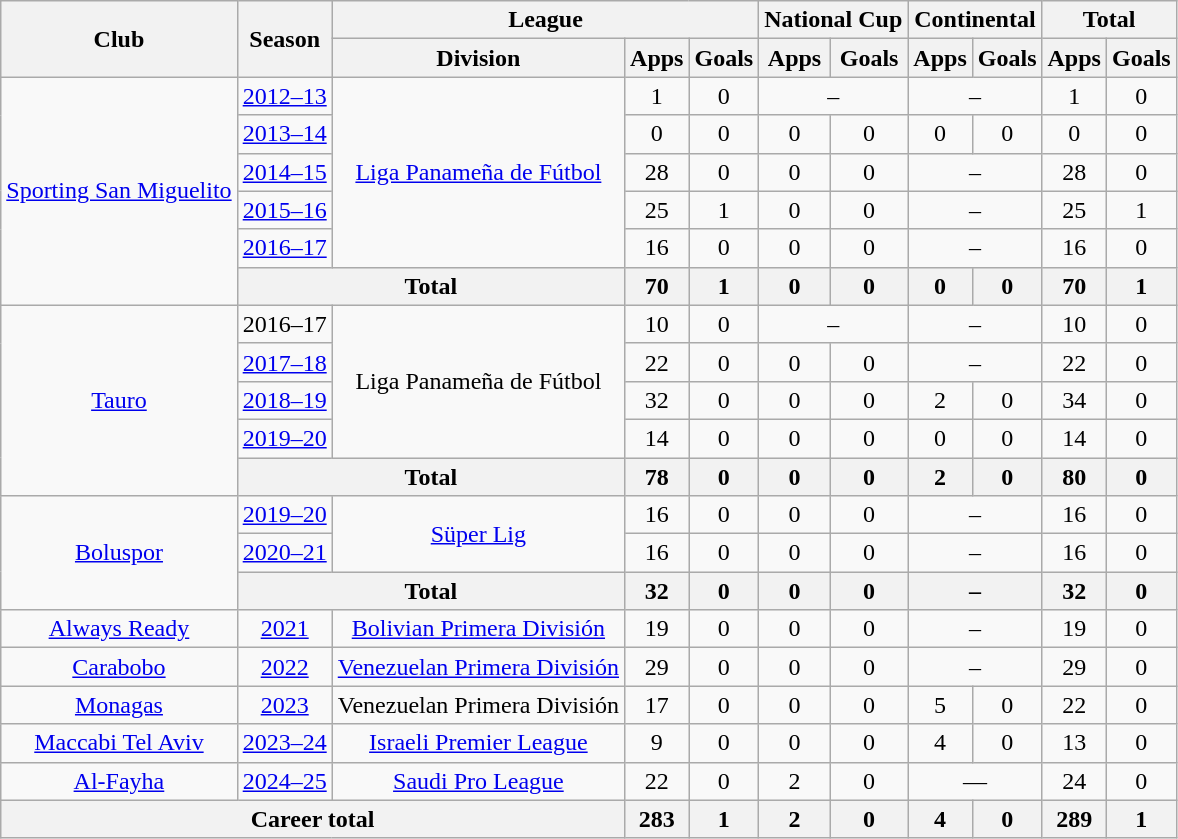<table class="wikitable" style="text-align:center">
<tr>
<th rowspan="2">Club</th>
<th rowspan="2">Season</th>
<th colspan="3">League</th>
<th colspan="2">National Cup</th>
<th colspan="2">Continental</th>
<th colspan="2">Total</th>
</tr>
<tr>
<th>Division</th>
<th>Apps</th>
<th>Goals</th>
<th>Apps</th>
<th>Goals</th>
<th>Apps</th>
<th>Goals</th>
<th>Apps</th>
<th>Goals</th>
</tr>
<tr>
<td rowspan="6"><a href='#'>Sporting San Miguelito</a></td>
<td><a href='#'>2012–13</a></td>
<td rowspan="5"><a href='#'>Liga Panameña de Fútbol</a></td>
<td>1</td>
<td>0</td>
<td colspan="2">–</td>
<td colspan="2">–</td>
<td>1</td>
<td>0</td>
</tr>
<tr>
<td><a href='#'>2013–14</a></td>
<td>0</td>
<td>0</td>
<td>0</td>
<td>0</td>
<td>0</td>
<td>0</td>
<td>0</td>
<td>0</td>
</tr>
<tr>
<td><a href='#'>2014–15</a></td>
<td>28</td>
<td>0</td>
<td>0</td>
<td>0</td>
<td colspan="2">–</td>
<td>28</td>
<td>0</td>
</tr>
<tr>
<td><a href='#'>2015–16</a></td>
<td>25</td>
<td>1</td>
<td>0</td>
<td>0</td>
<td colspan="2">–</td>
<td>25</td>
<td>1</td>
</tr>
<tr>
<td><a href='#'>2016–17</a></td>
<td>16</td>
<td>0</td>
<td>0</td>
<td>0</td>
<td colspan="2">–</td>
<td>16</td>
<td>0</td>
</tr>
<tr>
<th colspan="2">Total</th>
<th>70</th>
<th>1</th>
<th>0</th>
<th>0</th>
<th>0</th>
<th>0</th>
<th>70</th>
<th>1</th>
</tr>
<tr>
<td rowspan="5"><a href='#'>Tauro</a></td>
<td>2016–17</td>
<td rowspan="4">Liga Panameña de Fútbol</td>
<td>10</td>
<td>0</td>
<td colspan="2">–</td>
<td colspan="2">–</td>
<td>10</td>
<td>0</td>
</tr>
<tr>
<td><a href='#'>2017–18</a></td>
<td>22</td>
<td>0</td>
<td>0</td>
<td>0</td>
<td colspan="2">–</td>
<td>22</td>
<td>0</td>
</tr>
<tr>
<td><a href='#'>2018–19</a></td>
<td>32</td>
<td>0</td>
<td>0</td>
<td>0</td>
<td>2</td>
<td>0</td>
<td>34</td>
<td>0</td>
</tr>
<tr>
<td><a href='#'>2019–20</a></td>
<td>14</td>
<td>0</td>
<td>0</td>
<td>0</td>
<td>0</td>
<td>0</td>
<td>14</td>
<td>0</td>
</tr>
<tr>
<th colspan="2">Total</th>
<th>78</th>
<th>0</th>
<th>0</th>
<th>0</th>
<th>2</th>
<th>0</th>
<th>80</th>
<th>0</th>
</tr>
<tr>
<td rowspan="3"><a href='#'>Boluspor</a></td>
<td><a href='#'>2019–20</a></td>
<td rowspan="2"><a href='#'>Süper Lig</a></td>
<td>16</td>
<td>0</td>
<td>0</td>
<td>0</td>
<td colspan="2">–</td>
<td>16</td>
<td>0</td>
</tr>
<tr>
<td><a href='#'>2020–21</a></td>
<td>16</td>
<td>0</td>
<td>0</td>
<td>0</td>
<td colspan="2">–</td>
<td>16</td>
<td>0</td>
</tr>
<tr>
<th colspan="2">Total</th>
<th>32</th>
<th>0</th>
<th>0</th>
<th>0</th>
<th colspan="2">–</th>
<th>32</th>
<th>0</th>
</tr>
<tr>
<td><a href='#'>Always Ready</a></td>
<td><a href='#'>2021</a></td>
<td><a href='#'>Bolivian Primera División</a></td>
<td>19</td>
<td>0</td>
<td>0</td>
<td>0</td>
<td colspan="2">–</td>
<td>19</td>
<td>0</td>
</tr>
<tr>
<td><a href='#'>Carabobo</a></td>
<td><a href='#'>2022</a></td>
<td><a href='#'>Venezuelan Primera División</a></td>
<td>29</td>
<td>0</td>
<td>0</td>
<td>0</td>
<td colspan="2">–</td>
<td>29</td>
<td>0</td>
</tr>
<tr>
<td><a href='#'>Monagas</a></td>
<td><a href='#'>2023</a></td>
<td>Venezuelan Primera División</td>
<td>17</td>
<td>0</td>
<td>0</td>
<td>0</td>
<td>5</td>
<td>0</td>
<td>22</td>
<td>0</td>
</tr>
<tr>
<td><a href='#'>Maccabi Tel Aviv</a></td>
<td><a href='#'>2023–24</a></td>
<td><a href='#'>Israeli Premier League</a></td>
<td>9</td>
<td>0</td>
<td>0</td>
<td>0</td>
<td>4</td>
<td>0</td>
<td>13</td>
<td>0</td>
</tr>
<tr>
<td><a href='#'>Al-Fayha</a></td>
<td><a href='#'>2024–25</a></td>
<td><a href='#'>Saudi Pro League</a></td>
<td>22</td>
<td>0</td>
<td>2</td>
<td>0</td>
<td colspan="2">—</td>
<td>24</td>
<td>0</td>
</tr>
<tr>
<th colspan="3">Career total</th>
<th>283</th>
<th>1</th>
<th>2</th>
<th>0</th>
<th>4</th>
<th>0</th>
<th>289</th>
<th>1</th>
</tr>
</table>
